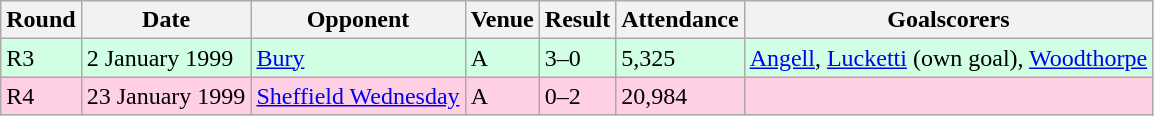<table class="wikitable">
<tr>
<th>Round</th>
<th>Date</th>
<th>Opponent</th>
<th>Venue</th>
<th>Result</th>
<th>Attendance</th>
<th>Goalscorers</th>
</tr>
<tr style="background-color: #d0ffe3;">
<td>R3</td>
<td>2 January 1999</td>
<td><a href='#'>Bury</a></td>
<td>A</td>
<td>3–0</td>
<td>5,325</td>
<td><a href='#'>Angell</a>, <a href='#'>Lucketti</a> (own goal), <a href='#'>Woodthorpe</a></td>
</tr>
<tr style="background-color: #ffd0e3;">
<td>R4</td>
<td>23 January 1999</td>
<td><a href='#'>Sheffield Wednesday</a></td>
<td>A</td>
<td>0–2</td>
<td>20,984</td>
<td></td>
</tr>
</table>
